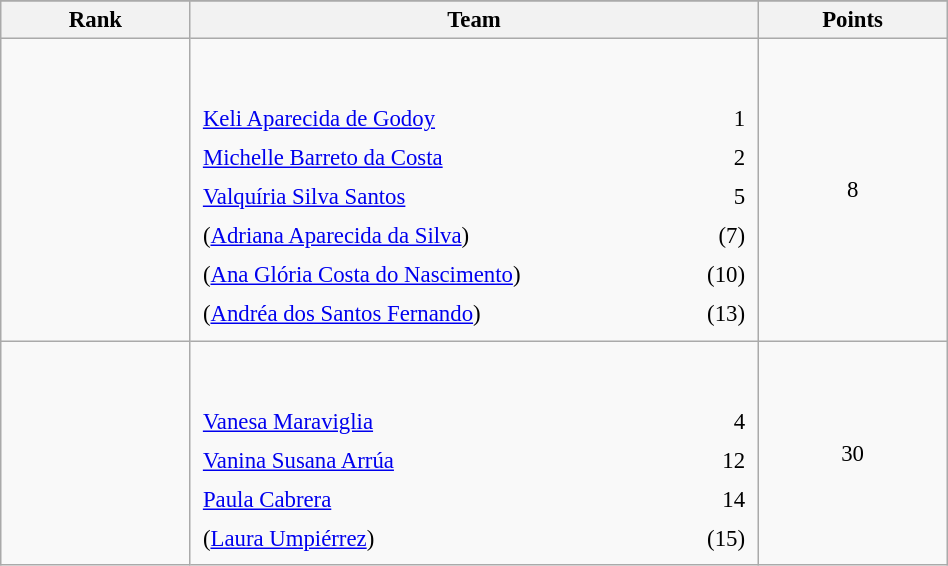<table class="wikitable sortable" style=" text-align:center; font-size:95%;" width="50%">
<tr>
</tr>
<tr>
<th width=10%>Rank</th>
<th width=30%>Team</th>
<th width=10%>Points</th>
</tr>
<tr>
<td align=center></td>
<td align=left> <br><br><table width=100%>
<tr>
<td align=left style="border:0"><a href='#'>Keli Aparecida de Godoy</a></td>
<td align=right style="border:0">1</td>
</tr>
<tr>
<td align=left style="border:0"><a href='#'>Michelle Barreto da Costa</a></td>
<td align=right style="border:0">2</td>
</tr>
<tr>
<td align=left style="border:0"><a href='#'>Valquíria Silva Santos</a></td>
<td align=right style="border:0">5</td>
</tr>
<tr>
<td align=left style="border:0">(<a href='#'>Adriana Aparecida da Silva</a>)</td>
<td align=right style="border:0">(7)</td>
</tr>
<tr>
<td align=left style="border:0">(<a href='#'>Ana Glória Costa do Nascimento</a>)</td>
<td align=right style="border:0">(10)</td>
</tr>
<tr>
<td align=left style="border:0">(<a href='#'>Andréa dos Santos Fernando</a>)</td>
<td align=right style="border:0">(13)</td>
</tr>
</table>
</td>
<td>8</td>
</tr>
<tr>
<td align=center></td>
<td align=left> <br><br><table width=100%>
<tr>
<td align=left style="border:0"><a href='#'>Vanesa Maraviglia</a></td>
<td align=right style="border:0">4</td>
</tr>
<tr>
<td align=left style="border:0"><a href='#'>Vanina Susana Arrúa</a></td>
<td align=right style="border:0">12</td>
</tr>
<tr>
<td align=left style="border:0"><a href='#'>Paula Cabrera</a></td>
<td align=right style="border:0">14</td>
</tr>
<tr>
<td align=left style="border:0">(<a href='#'>Laura Umpiérrez</a>)</td>
<td align=right style="border:0">(15)</td>
</tr>
</table>
</td>
<td>30</td>
</tr>
</table>
